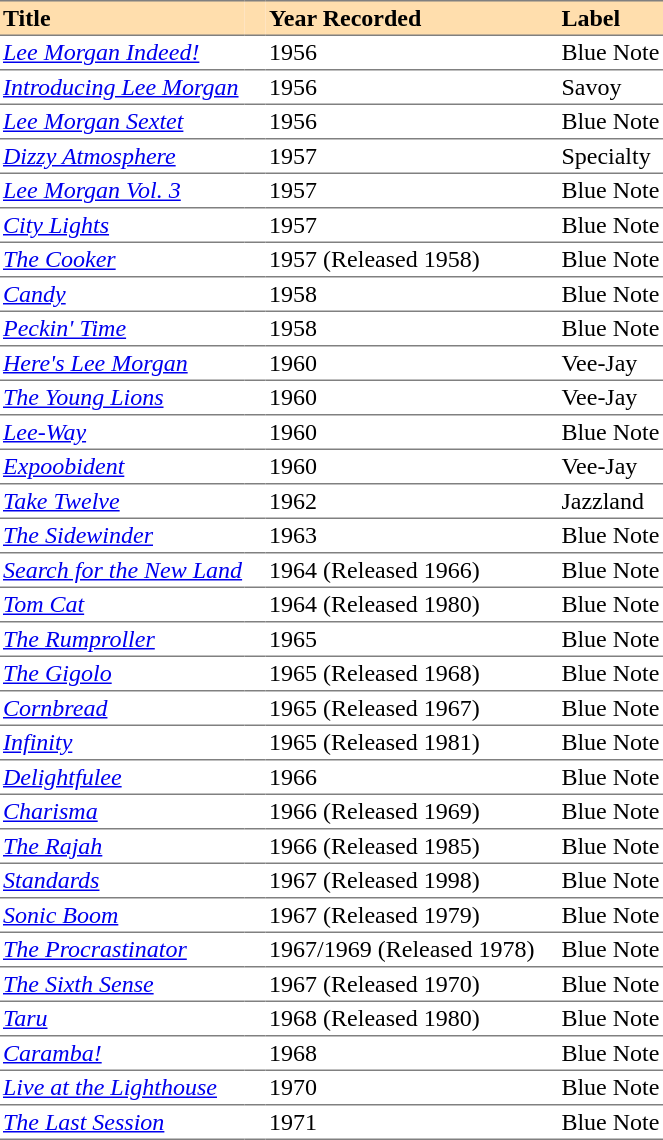<table cellspacing="0" cellpadding="2" border="0">
<tr style="background:#ffdead;">
<th align="left" style="border-bottom:1px solid grey; border-top:1px solid grey;">Title</th>
<th width="10" style="border-bottom:1px solid grey; border-top:1px solid grey;"></th>
<th align="left" style="border-bottom:1px solid grey; border-top:1px solid grey;">Year Recorded</th>
<th width="10" style="border-bottom:1px solid grey; border-top:1px solid grey;"></th>
<th align="left" style="border-bottom:1px solid grey; border-top:1px solid grey;">Label</th>
</tr>
<tr>
<td style="border-bottom:1px solid grey;"><em><a href='#'>Lee Morgan Indeed!</a></em></td>
<td style="border-bottom:1px solid grey;"></td>
<td style="border-bottom:1px solid grey;">1956</td>
<td style="border-bottom:1px solid grey;"></td>
<td style="border-bottom:1px solid grey;">Blue Note</td>
</tr>
<tr>
<td style="border-bottom:1px solid grey;"><em><a href='#'>Introducing Lee Morgan</a></em></td>
<td style="border-bottom:1px solid grey;"></td>
<td style="border-bottom:1px solid grey;">1956</td>
<td style="border-bottom:1px solid grey;"></td>
<td style="border-bottom:1px solid grey;">Savoy</td>
</tr>
<tr>
<td style="border-bottom:1px solid grey;"><em><a href='#'>Lee Morgan Sextet</a></em></td>
<td style="border-bottom:1px solid grey;"></td>
<td style="border-bottom:1px solid grey;">1956</td>
<td style="border-bottom:1px solid grey;"></td>
<td style="border-bottom:1px solid grey;">Blue Note</td>
</tr>
<tr>
<td style="border-bottom:1px solid grey;"><em><a href='#'>Dizzy Atmosphere</a></em></td>
<td style="border-bottom:1px solid grey;"></td>
<td style="border-bottom:1px solid grey;">1957</td>
<td style="border-bottom:1px solid grey;"></td>
<td style="border-bottom:1px solid grey;">Specialty</td>
</tr>
<tr>
<td style="border-bottom:1px solid grey;"><em><a href='#'>Lee Morgan Vol. 3</a></em></td>
<td style="border-bottom:1px solid grey;"></td>
<td style="border-bottom:1px solid grey;">1957</td>
<td style="border-bottom:1px solid grey;"></td>
<td style="border-bottom:1px solid grey;">Blue Note</td>
</tr>
<tr>
<td style="border-bottom:1px solid grey;"><em><a href='#'>City Lights</a></em></td>
<td style="border-bottom:1px solid grey;"></td>
<td style="border-bottom:1px solid grey;">1957</td>
<td style="border-bottom:1px solid grey;"></td>
<td style="border-bottom:1px solid grey;">Blue Note</td>
</tr>
<tr>
<td style="border-bottom:1px solid grey;"><em><a href='#'>The Cooker</a></em></td>
<td style="border-bottom:1px solid grey;"></td>
<td style="border-bottom:1px solid grey;">1957 (Released 1958)</td>
<td style="border-bottom:1px solid grey;"></td>
<td style="border-bottom:1px solid grey;">Blue Note</td>
</tr>
<tr>
<td style="border-bottom:1px solid grey;"><em><a href='#'>Candy</a></em></td>
<td style="border-bottom:1px solid grey;"></td>
<td style="border-bottom:1px solid grey;">1958</td>
<td style="border-bottom:1px solid grey;"></td>
<td style="border-bottom:1px solid grey;">Blue Note</td>
</tr>
<tr>
<td style="border-bottom:1px solid grey;"><em><a href='#'>Peckin' Time</a></em></td>
<td style="border-bottom:1px solid grey;"></td>
<td style="border-bottom:1px solid grey;">1958</td>
<td style="border-bottom:1px solid grey;"></td>
<td style="border-bottom:1px solid grey;">Blue Note</td>
</tr>
<tr>
<td style="border-bottom:1px solid grey;"><em><a href='#'>Here's Lee Morgan</a></em></td>
<td style="border-bottom:1px solid grey;"></td>
<td style="border-bottom:1px solid grey;">1960</td>
<td style="border-bottom:1px solid grey;"></td>
<td style="border-bottom:1px solid grey;">Vee-Jay</td>
</tr>
<tr>
<td style="border-bottom:1px solid gray;"><em><a href='#'>The Young Lions</a></em></td>
<td style="border-bottom:1px solid gray;"></td>
<td style="border-bottom:1px solid gray;">1960</td>
<td style="border-bottom:1px solid gray;"></td>
<td style="border-bottom:1px solid gray;">Vee-Jay</td>
</tr>
<tr>
<td style="border-bottom:1px solid grey;"><em><a href='#'>Lee-Way</a></em></td>
<td style="border-bottom:1px solid grey;"></td>
<td style="border-bottom:1px solid grey;">1960</td>
<td style="border-bottom:1px solid grey;"></td>
<td style="border-bottom:1px solid grey;">Blue Note</td>
</tr>
<tr>
<td style="border-bottom:1px solid grey;"><em><a href='#'>Expoobident</a></em></td>
<td style="border-bottom:1px solid grey;"></td>
<td style="border-bottom:1px solid grey;">1960</td>
<td style="border-bottom:1px solid grey;"></td>
<td style="border-bottom:1px solid grey;">Vee-Jay</td>
</tr>
<tr>
<td style="border-bottom:1px solid grey;"><em><a href='#'>Take Twelve</a></em></td>
<td style="border-bottom:1px solid grey;"></td>
<td style="border-bottom:1px solid grey;">1962</td>
<td style="border-bottom:1px solid grey;"></td>
<td style="border-bottom:1px solid grey;">Jazzland</td>
</tr>
<tr>
<td style="border-bottom:1px solid grey;"><em><a href='#'>The Sidewinder</a></em></td>
<td style="border-bottom:1px solid grey;"></td>
<td style="border-bottom:1px solid grey;">1963</td>
<td style="border-bottom:1px solid grey;"></td>
<td style="border-bottom:1px solid grey;">Blue Note</td>
</tr>
<tr>
<td style="border-bottom:1px solid grey;"><em><a href='#'>Search for the New Land</a></em></td>
<td style="border-bottom:1px solid grey;"></td>
<td style="border-bottom:1px solid grey;">1964 (Released 1966)</td>
<td style="border-bottom:1px solid grey;"></td>
<td style="border-bottom:1px solid grey;">Blue Note</td>
</tr>
<tr>
<td style="border-bottom:1px solid grey;"><em><a href='#'>Tom Cat</a></em></td>
<td style="border-bottom:1px solid grey;"></td>
<td style="border-bottom:1px solid grey;">1964 (Released 1980)</td>
<td style="border-bottom:1px solid grey;"></td>
<td style="border-bottom:1px solid grey;">Blue Note</td>
</tr>
<tr>
<td style="border-bottom:1px solid grey;"><em><a href='#'>The Rumproller</a></em></td>
<td style="border-bottom:1px solid grey;"></td>
<td style="border-bottom:1px solid grey;">1965</td>
<td style="border-bottom:1px solid grey;"></td>
<td style="border-bottom:1px solid grey;">Blue Note</td>
</tr>
<tr>
<td style="border-bottom:1px solid grey;"><em><a href='#'>The Gigolo</a></em></td>
<td style="border-bottom:1px solid grey;"></td>
<td style="border-bottom:1px solid grey;">1965 (Released 1968)</td>
<td style="border-bottom:1px solid grey;"></td>
<td style="border-bottom:1px solid grey;">Blue Note</td>
</tr>
<tr>
<td style="border-bottom:1px solid grey;"><em><a href='#'>Cornbread</a></em></td>
<td style="border-bottom:1px solid grey;"></td>
<td style="border-bottom:1px solid grey;">1965 (Released 1967)</td>
<td style="border-bottom:1px solid grey;"></td>
<td style="border-bottom:1px solid grey;">Blue Note</td>
</tr>
<tr>
<td style="border-bottom:1px solid grey;"><em><a href='#'>Infinity</a></em></td>
<td style="border-bottom:1px solid grey;"></td>
<td style="border-bottom:1px solid grey;">1965 (Released 1981)</td>
<td style="border-bottom:1px solid grey;"></td>
<td style="border-bottom:1px solid grey;">Blue Note</td>
</tr>
<tr>
<td style="border-bottom:1px solid grey;"><em><a href='#'>Delightfulee</a></em></td>
<td style="border-bottom:1px solid grey;"></td>
<td style="border-bottom:1px solid grey;">1966</td>
<td style="border-bottom:1px solid grey;"></td>
<td style="border-bottom:1px solid grey;">Blue Note</td>
</tr>
<tr>
<td style="border-bottom:1px solid grey;"><em><a href='#'>Charisma</a></em></td>
<td style="border-bottom:1px solid grey;"></td>
<td style="border-bottom:1px solid grey;">1966 (Released 1969)</td>
<td style="border-bottom:1px solid grey;"></td>
<td style="border-bottom:1px solid grey;">Blue Note</td>
</tr>
<tr>
<td style="border-bottom:1px solid grey;"><em><a href='#'>The Rajah</a></em></td>
<td style="border-bottom:1px solid grey;"></td>
<td style="border-bottom:1px solid grey;">1966 (Released 1985)</td>
<td style="border-bottom:1px solid grey;"></td>
<td style="border-bottom:1px solid grey;">Blue Note</td>
</tr>
<tr>
<td style="border-bottom:1px solid grey;"><em><a href='#'>Standards</a></em></td>
<td style="border-bottom:1px solid grey;"></td>
<td style="border-bottom:1px solid grey;">1967 (Released 1998)</td>
<td style="border-bottom:1px solid grey;"></td>
<td style="border-bottom:1px solid grey;">Blue Note</td>
</tr>
<tr>
<td style="border-bottom:1px solid grey;"><em><a href='#'>Sonic Boom</a></em></td>
<td style="border-bottom:1px solid grey;"></td>
<td style="border-bottom:1px solid grey;">1967 (Released 1979)</td>
<td style="border-bottom:1px solid grey;"></td>
<td style="border-bottom:1px solid grey;">Blue Note</td>
</tr>
<tr>
<td style="border-bottom:1px solid grey;"><em><a href='#'>The Procrastinator</a></em></td>
<td style="border-bottom:1px solid grey;"></td>
<td style="border-bottom:1px solid grey;">1967/1969 (Released 1978)</td>
<td style="border-bottom:1px solid grey;"></td>
<td style="border-bottom:1px solid grey;">Blue Note</td>
</tr>
<tr>
<td style="border-bottom:1px solid grey;"><em><a href='#'>The Sixth Sense</a></em></td>
<td style="border-bottom:1px solid grey;"></td>
<td style="border-bottom:1px solid grey;">1967 (Released 1970)</td>
<td style="border-bottom:1px solid grey;"></td>
<td style="border-bottom:1px solid grey;">Blue Note</td>
</tr>
<tr>
<td style="border-bottom:1px solid grey;"><em><a href='#'>Taru</a></em></td>
<td style="border-bottom:1px solid grey;"></td>
<td style="border-bottom:1px solid grey;">1968 (Released 1980)</td>
<td style="border-bottom:1px solid grey;"></td>
<td style="border-bottom:1px solid grey;">Blue Note</td>
</tr>
<tr>
<td style="border-bottom:1px solid grey;"><em><a href='#'>Caramba!</a></em></td>
<td style="border-bottom:1px solid grey;"></td>
<td style="border-bottom:1px solid grey;">1968</td>
<td style="border-bottom:1px solid grey;"></td>
<td style="border-bottom:1px solid grey;">Blue Note</td>
</tr>
<tr>
<td style="border-bottom:1px solid grey;"><em><a href='#'>Live at the Lighthouse</a></em></td>
<td style="border-bottom:1px solid grey;"></td>
<td style="border-bottom:1px solid grey;">1970</td>
<td style="border-bottom:1px solid grey;"></td>
<td style="border-bottom:1px solid grey;">Blue Note</td>
</tr>
<tr>
<td style="border-bottom:1px solid grey;"><em><a href='#'>The Last Session</a></em></td>
<td style="border-bottom:1px solid grey;"></td>
<td style="border-bottom:1px solid grey;">1971</td>
<td style="border-bottom:1px solid grey;"></td>
<td style="border-bottom:1px solid grey;">Blue Note</td>
</tr>
</table>
